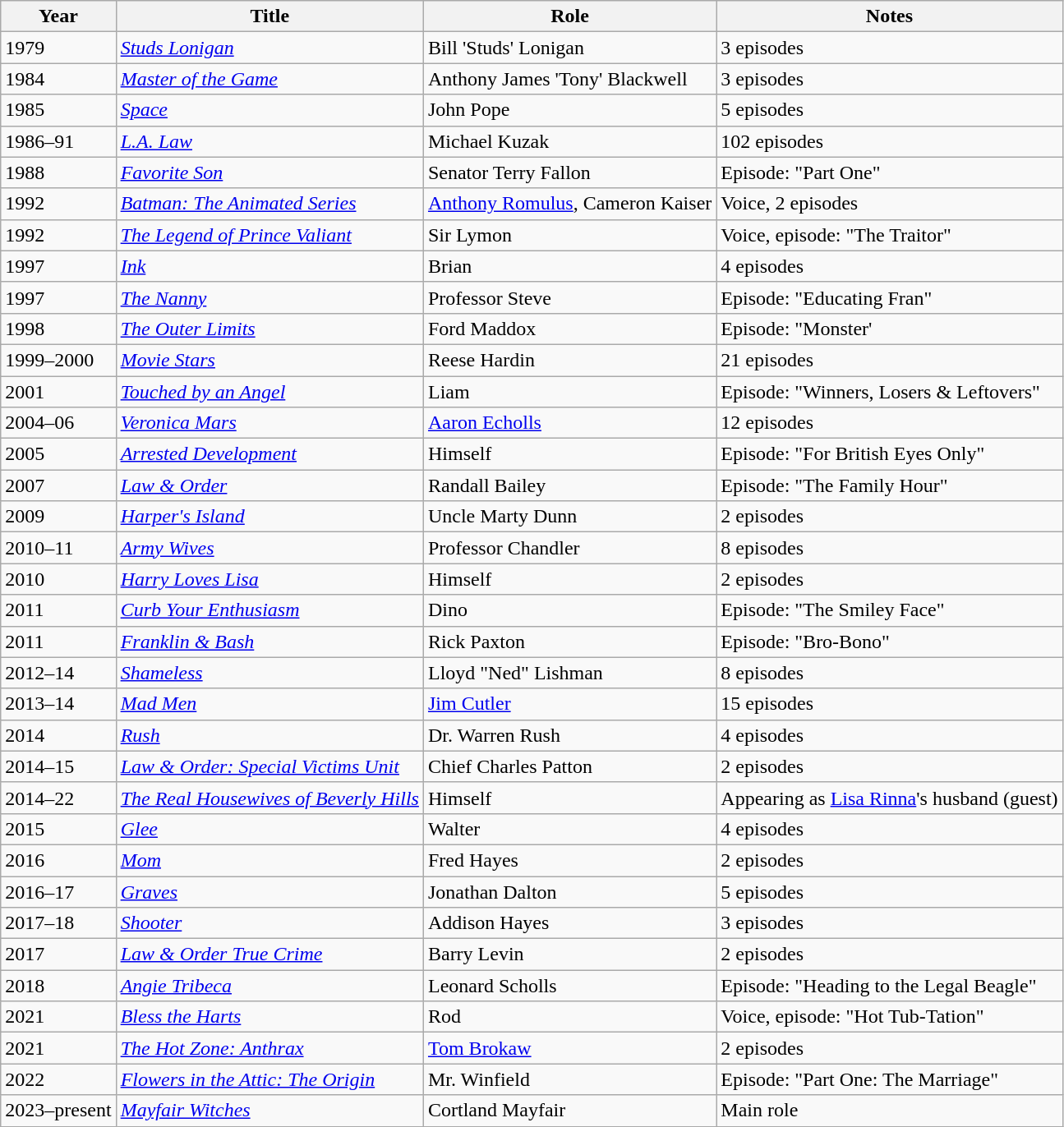<table class="wikitable">
<tr>
<th>Year</th>
<th>Title</th>
<th>Role</th>
<th>Notes</th>
</tr>
<tr>
<td>1979</td>
<td><em><a href='#'>Studs Lonigan</a></em></td>
<td>Bill 'Studs' Lonigan</td>
<td>3 episodes</td>
</tr>
<tr>
<td>1984</td>
<td><em><a href='#'>Master of the Game</a></em></td>
<td>Anthony James 'Tony' Blackwell</td>
<td>3 episodes</td>
</tr>
<tr>
<td>1985</td>
<td><em><a href='#'>Space</a></em></td>
<td>John Pope</td>
<td>5 episodes</td>
</tr>
<tr>
<td>1986–91</td>
<td><em><a href='#'>L.A. Law</a></em></td>
<td>Michael Kuzak</td>
<td>102 episodes</td>
</tr>
<tr>
<td>1988</td>
<td><em><a href='#'>Favorite Son</a></em></td>
<td>Senator Terry Fallon</td>
<td>Episode: "Part One"</td>
</tr>
<tr>
<td>1992</td>
<td><em><a href='#'>Batman: The Animated Series</a></em></td>
<td><a href='#'>Anthony Romulus</a>, Cameron Kaiser</td>
<td>Voice, 2 episodes</td>
</tr>
<tr>
<td>1992</td>
<td><em><a href='#'>The Legend of Prince Valiant</a></em></td>
<td>Sir Lymon</td>
<td>Voice, episode: "The Traitor"</td>
</tr>
<tr>
<td>1997</td>
<td><em><a href='#'>Ink</a></em></td>
<td>Brian</td>
<td>4 episodes</td>
</tr>
<tr>
<td>1997</td>
<td><em><a href='#'>The Nanny</a></em></td>
<td>Professor Steve</td>
<td>Episode: "Educating Fran"</td>
</tr>
<tr>
<td>1998</td>
<td><em><a href='#'>The Outer Limits</a></em></td>
<td>Ford Maddox</td>
<td>Episode: "Monster'</td>
</tr>
<tr>
<td>1999–2000</td>
<td><em><a href='#'>Movie Stars</a></em></td>
<td>Reese Hardin</td>
<td>21 episodes</td>
</tr>
<tr>
<td>2001</td>
<td><em><a href='#'>Touched by an Angel</a></em></td>
<td>Liam</td>
<td>Episode: "Winners, Losers & Leftovers"</td>
</tr>
<tr>
<td>2004–06</td>
<td><em><a href='#'>Veronica Mars</a></em></td>
<td><a href='#'>Aaron Echolls</a></td>
<td>12 episodes</td>
</tr>
<tr>
<td>2005</td>
<td><em><a href='#'>Arrested Development</a></em></td>
<td>Himself</td>
<td>Episode: "For British Eyes Only"</td>
</tr>
<tr>
<td>2007</td>
<td><em><a href='#'>Law & Order</a></em></td>
<td>Randall Bailey</td>
<td>Episode: "The Family Hour"</td>
</tr>
<tr>
<td>2009</td>
<td><em><a href='#'>Harper's Island</a></em></td>
<td>Uncle Marty Dunn</td>
<td>2 episodes</td>
</tr>
<tr>
<td>2010–11</td>
<td><em><a href='#'>Army Wives</a></em></td>
<td>Professor Chandler</td>
<td>8 episodes</td>
</tr>
<tr>
<td>2010</td>
<td><em><a href='#'>Harry Loves Lisa</a></em></td>
<td>Himself</td>
<td>2 episodes</td>
</tr>
<tr>
<td>2011</td>
<td><em><a href='#'>Curb Your Enthusiasm</a></em></td>
<td>Dino</td>
<td>Episode: "The Smiley Face"</td>
</tr>
<tr>
<td>2011</td>
<td><em><a href='#'>Franklin & Bash</a></em></td>
<td>Rick Paxton</td>
<td>Episode: "Bro-Bono"</td>
</tr>
<tr>
<td>2012–14</td>
<td><em><a href='#'>Shameless</a></em></td>
<td>Lloyd "Ned" Lishman</td>
<td>8 episodes</td>
</tr>
<tr>
<td>2013–14</td>
<td><em><a href='#'>Mad Men</a></em></td>
<td><a href='#'>Jim Cutler</a></td>
<td>15 episodes</td>
</tr>
<tr>
<td>2014</td>
<td><em><a href='#'>Rush</a></em></td>
<td>Dr. Warren Rush</td>
<td>4 episodes</td>
</tr>
<tr>
<td>2014–15</td>
<td><em><a href='#'>Law & Order: Special Victims Unit</a></em></td>
<td>Chief Charles Patton</td>
<td>2 episodes</td>
</tr>
<tr>
<td>2014–22</td>
<td><em><a href='#'>The Real Housewives of Beverly Hills</a></em></td>
<td>Himself</td>
<td>Appearing as <a href='#'>Lisa Rinna</a>'s husband (guest)</td>
</tr>
<tr>
<td>2015</td>
<td><em><a href='#'>Glee</a></em></td>
<td>Walter</td>
<td>4 episodes</td>
</tr>
<tr>
<td>2016</td>
<td><em><a href='#'>Mom</a></em></td>
<td>Fred Hayes</td>
<td>2 episodes</td>
</tr>
<tr>
<td>2016–17</td>
<td><em><a href='#'>Graves</a></em></td>
<td>Jonathan Dalton</td>
<td>5 episodes</td>
</tr>
<tr>
<td>2017–18</td>
<td><em><a href='#'>Shooter</a></em></td>
<td>Addison Hayes</td>
<td>3 episodes</td>
</tr>
<tr>
<td>2017</td>
<td><em><a href='#'>Law & Order True Crime</a></em></td>
<td>Barry Levin</td>
<td>2 episodes</td>
</tr>
<tr>
<td>2018</td>
<td><em><a href='#'>Angie Tribeca</a></em></td>
<td>Leonard Scholls</td>
<td>Episode: "Heading to the Legal Beagle"</td>
</tr>
<tr>
<td>2021</td>
<td><em><a href='#'>Bless the Harts</a></em></td>
<td>Rod</td>
<td>Voice, episode: "Hot Tub-Tation"</td>
</tr>
<tr>
<td>2021</td>
<td><em><a href='#'>The Hot Zone: Anthrax</a></em></td>
<td><a href='#'>Tom Brokaw</a></td>
<td>2 episodes</td>
</tr>
<tr>
<td>2022</td>
<td><em><a href='#'>Flowers in the Attic: The Origin</a></em></td>
<td>Mr. Winfield</td>
<td>Episode: "Part One: The Marriage"</td>
</tr>
<tr>
<td>2023–present</td>
<td><em><a href='#'>Mayfair Witches</a></em></td>
<td>Cortland Mayfair</td>
<td>Main role</td>
</tr>
</table>
